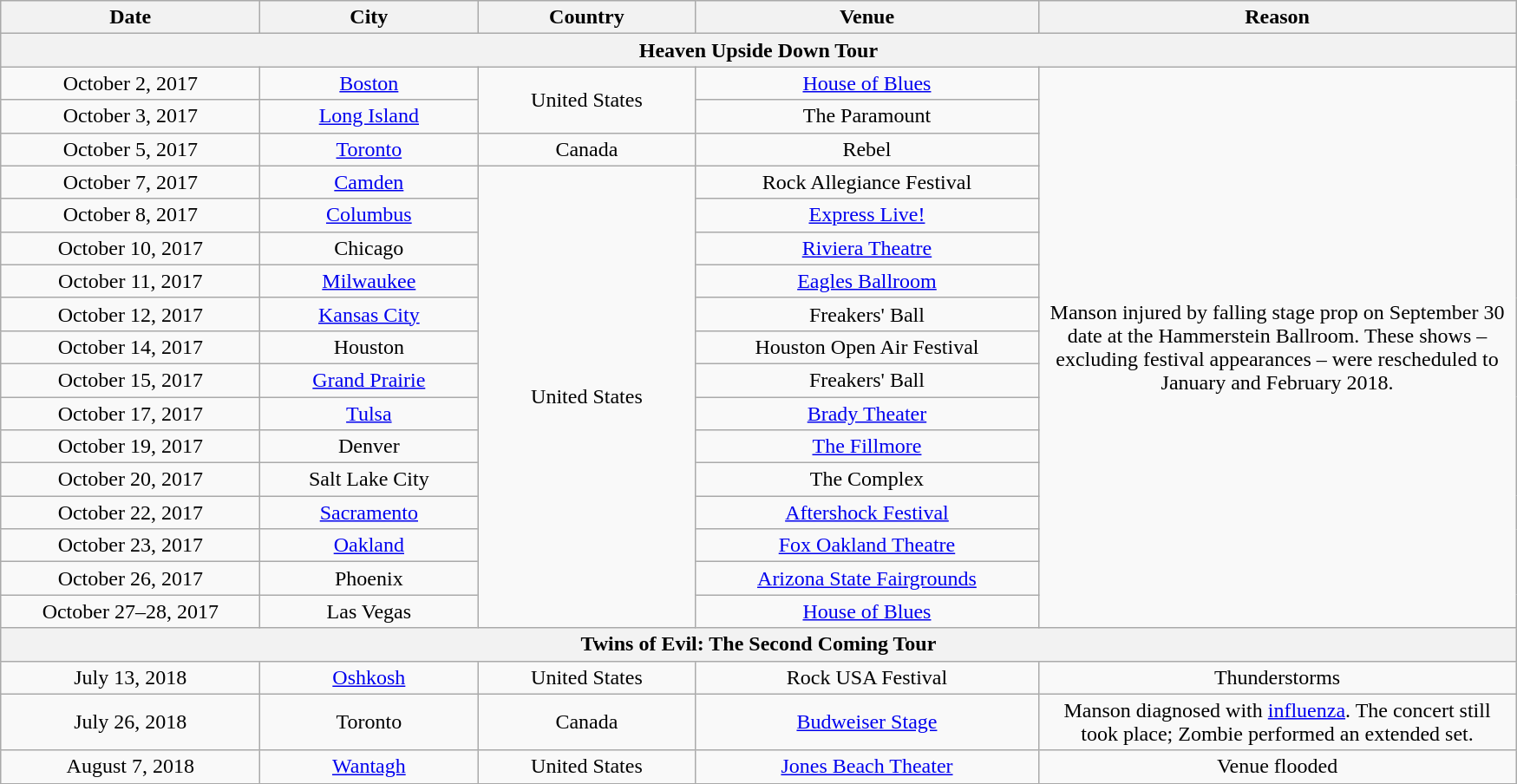<table class="wikitable" style="text-align:center;">
<tr>
<th scope="col" style="width:12em;">Date</th>
<th scope="col" style="width:10em;">City</th>
<th scope="col" style="width:10em;">Country</th>
<th scope="col" style="width:16em;">Venue</th>
<th scope="col" style="width:22.5em;">Reason</th>
</tr>
<tr>
<th colspan="6">Heaven Upside Down Tour</th>
</tr>
<tr>
<td>October 2, 2017</td>
<td><a href='#'>Boston</a></td>
<td rowspan="2">United States</td>
<td><a href='#'>House of Blues</a></td>
<td rowspan="17">Manson injured by falling stage prop on September 30 date at the Hammerstein Ballroom. These shows – excluding festival appearances – were rescheduled to January and February 2018.</td>
</tr>
<tr>
<td>October 3, 2017</td>
<td><a href='#'>Long Island</a></td>
<td>The Paramount</td>
</tr>
<tr>
<td>October 5, 2017</td>
<td><a href='#'>Toronto</a></td>
<td>Canada</td>
<td>Rebel</td>
</tr>
<tr>
<td>October 7, 2017</td>
<td><a href='#'>Camden</a></td>
<td rowspan="14">United States</td>
<td>Rock Allegiance Festival</td>
</tr>
<tr>
<td>October 8, 2017</td>
<td><a href='#'>Columbus</a></td>
<td><a href='#'>Express Live!</a></td>
</tr>
<tr>
<td>October 10, 2017</td>
<td>Chicago</td>
<td><a href='#'>Riviera Theatre</a></td>
</tr>
<tr>
<td>October 11, 2017</td>
<td><a href='#'>Milwaukee</a></td>
<td><a href='#'>Eagles Ballroom</a></td>
</tr>
<tr>
<td>October 12, 2017</td>
<td><a href='#'>Kansas City</a></td>
<td>Freakers' Ball</td>
</tr>
<tr>
<td>October 14, 2017</td>
<td>Houston</td>
<td>Houston Open Air Festival</td>
</tr>
<tr>
<td>October 15, 2017</td>
<td><a href='#'>Grand Prairie</a></td>
<td>Freakers' Ball</td>
</tr>
<tr>
<td>October 17, 2017</td>
<td><a href='#'>Tulsa</a></td>
<td><a href='#'>Brady Theater</a></td>
</tr>
<tr>
<td>October 19, 2017</td>
<td>Denver</td>
<td><a href='#'>The Fillmore</a></td>
</tr>
<tr>
<td>October 20, 2017</td>
<td>Salt Lake City</td>
<td>The Complex</td>
</tr>
<tr>
<td>October 22, 2017</td>
<td><a href='#'>Sacramento</a></td>
<td><a href='#'>Aftershock Festival</a></td>
</tr>
<tr>
<td>October 23, 2017</td>
<td><a href='#'>Oakland</a></td>
<td><a href='#'>Fox Oakland Theatre</a></td>
</tr>
<tr>
<td>October 26, 2017</td>
<td>Phoenix</td>
<td><a href='#'>Arizona State Fairgrounds</a></td>
</tr>
<tr>
<td>October 27–28, 2017</td>
<td>Las Vegas</td>
<td><a href='#'>House of Blues</a></td>
</tr>
<tr>
<th colspan="6">Twins of Evil: The Second Coming Tour</th>
</tr>
<tr>
<td>July 13, 2018</td>
<td><a href='#'>Oshkosh</a></td>
<td>United States</td>
<td>Rock USA Festival</td>
<td>Thunderstorms</td>
</tr>
<tr>
<td>July 26, 2018</td>
<td>Toronto</td>
<td>Canada</td>
<td><a href='#'>Budweiser Stage</a></td>
<td>Manson diagnosed with <a href='#'>influenza</a>. The concert still took place; Zombie performed an extended set.</td>
</tr>
<tr>
<td>August 7, 2018</td>
<td><a href='#'>Wantagh</a></td>
<td>United States</td>
<td><a href='#'>Jones Beach Theater</a></td>
<td>Venue flooded</td>
</tr>
<tr>
</tr>
</table>
